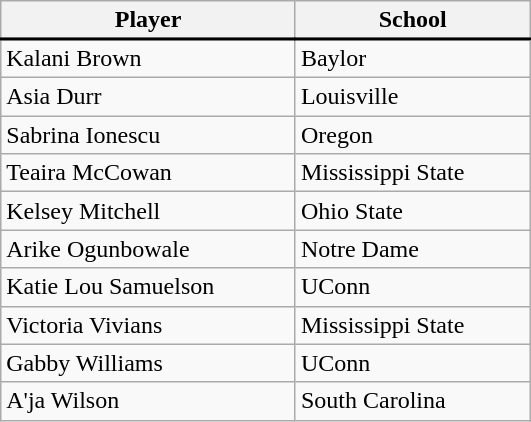<table class="wikitable" style="width:28%;">
<tr>
<th>Player</th>
<th>School</th>
</tr>
<tr>
</tr>
<tr style = "border-top:2px solid black;">
<td>Kalani Brown</td>
<td>Baylor</td>
</tr>
<tr>
<td>Asia Durr</td>
<td>Louisville</td>
</tr>
<tr>
<td>Sabrina Ionescu</td>
<td>Oregon</td>
</tr>
<tr>
<td>Teaira McCowan</td>
<td>Mississippi State</td>
</tr>
<tr>
<td>Kelsey Mitchell</td>
<td>Ohio State</td>
</tr>
<tr>
<td>Arike Ogunbowale</td>
<td>Notre Dame</td>
</tr>
<tr>
<td>Katie Lou Samuelson</td>
<td>UConn</td>
</tr>
<tr>
<td>Victoria Vivians</td>
<td>Mississippi State</td>
</tr>
<tr>
<td>Gabby Williams</td>
<td>UConn</td>
</tr>
<tr>
<td>A'ja Wilson</td>
<td>South Carolina</td>
</tr>
</table>
